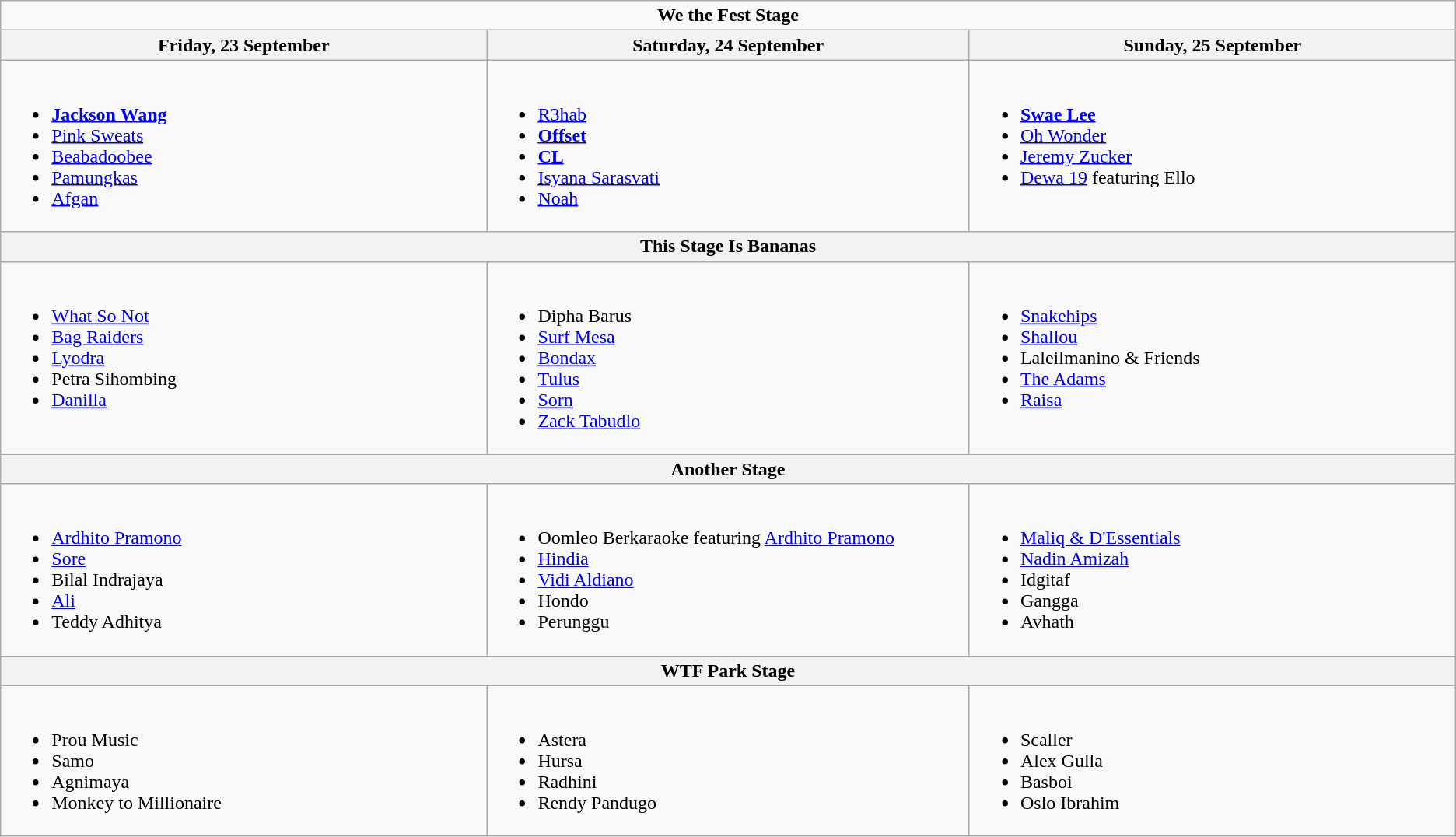<table class="wikitable">
<tr>
<td colspan="3" align="center"><strong>We the Fest Stage</strong></td>
</tr>
<tr>
<th width="500">Friday, 23 September</th>
<th width="500">Saturday, 24 September</th>
<th width="500">Sunday, 25 September</th>
</tr>
<tr valign="top">
<td><br><ul><li><strong><a href='#'>Jackson Wang</a></strong></li><li><a href='#'>Pink Sweats</a></li><li><a href='#'>Beabadoobee</a></li><li><a href='#'>Pamungkas</a></li><li><a href='#'>Afgan</a></li></ul></td>
<td><br><ul><li><a href='#'>R3hab</a></li><li><strong><a href='#'>Offset</a></strong></li><li><strong><a href='#'>CL</a></strong></li><li><a href='#'>Isyana Sarasvati</a></li><li><a href='#'>Noah</a></li></ul></td>
<td><br><ul><li><strong><a href='#'>Swae Lee</a></strong></li><li><a href='#'>Oh Wonder</a></li><li><a href='#'>Jeremy Zucker</a></li><li><a href='#'>Dewa 19</a> featuring Ello</li></ul></td>
</tr>
<tr>
<th colspan="3">This Stage Is Bananas</th>
</tr>
<tr valign="top">
<td><br><ul><li><a href='#'>What So Not</a></li><li><a href='#'>Bag Raiders</a></li><li><a href='#'>Lyodra</a></li><li>Petra Sihombing</li><li><a href='#'>Danilla</a></li></ul></td>
<td><br><ul><li>Dipha Barus</li><li><a href='#'>Surf Mesa</a></li><li><a href='#'>Bondax</a></li><li><a href='#'>Tulus</a></li><li><a href='#'>Sorn</a></li><li><a href='#'>Zack Tabudlo</a></li></ul></td>
<td><br><ul><li><a href='#'>Snakehips</a></li><li><a href='#'>Shallou</a></li><li>Laleilmanino & Friends</li><li><a href='#'>The Adams</a></li><li><a href='#'>Raisa</a></li></ul></td>
</tr>
<tr>
<th colspan="3">Another Stage</th>
</tr>
<tr valign="top">
<td><br><ul><li><a href='#'>Ardhito Pramono</a></li><li><a href='#'>Sore</a></li><li>Bilal Indrajaya</li><li><a href='#'>Ali</a></li><li>Teddy Adhitya</li></ul></td>
<td><br><ul><li>Oomleo Berkaraoke featuring <a href='#'>Ardhito Pramono</a></li><li><a href='#'>Hindia</a></li><li><a href='#'>Vidi Aldiano</a></li><li>Hondo</li><li>Perunggu</li></ul></td>
<td><br><ul><li><a href='#'>Maliq & D'Essentials</a></li><li><a href='#'>Nadin Amizah</a></li><li>Idgitaf</li><li>Gangga</li><li>Avhath</li></ul></td>
</tr>
<tr>
<th colspan="3">WTF Park Stage</th>
</tr>
<tr>
<td><br><ul><li>Prou Music</li><li>Samo</li><li>Agnimaya</li><li>Monkey to Millionaire</li></ul></td>
<td><br><ul><li>Astera</li><li>Hursa</li><li>Radhini</li><li>Rendy Pandugo</li></ul></td>
<td><br><ul><li>Scaller</li><li>Alex Gulla</li><li>Basboi</li><li>Oslo Ibrahim</li></ul></td>
</tr>
</table>
